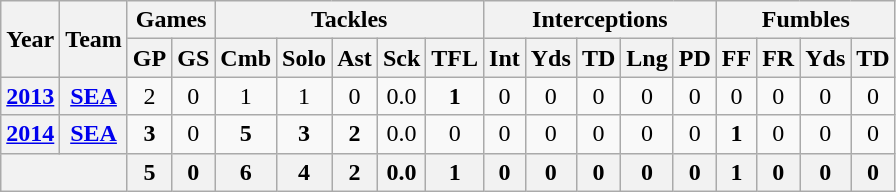<table class="wikitable" style="text-align:center">
<tr>
<th rowspan="2">Year</th>
<th rowspan="2">Team</th>
<th colspan="2">Games</th>
<th colspan="5">Tackles</th>
<th colspan="5">Interceptions</th>
<th colspan="4">Fumbles</th>
</tr>
<tr>
<th>GP</th>
<th>GS</th>
<th>Cmb</th>
<th>Solo</th>
<th>Ast</th>
<th>Sck</th>
<th>TFL</th>
<th>Int</th>
<th>Yds</th>
<th>TD</th>
<th>Lng</th>
<th>PD</th>
<th>FF</th>
<th>FR</th>
<th>Yds</th>
<th>TD</th>
</tr>
<tr>
<th><a href='#'>2013</a></th>
<th><a href='#'>SEA</a></th>
<td>2</td>
<td>0</td>
<td>1</td>
<td>1</td>
<td>0</td>
<td>0.0</td>
<td><strong>1</strong></td>
<td>0</td>
<td>0</td>
<td>0</td>
<td>0</td>
<td>0</td>
<td>0</td>
<td>0</td>
<td>0</td>
<td>0</td>
</tr>
<tr>
<th><a href='#'>2014</a></th>
<th><a href='#'>SEA</a></th>
<td><strong>3</strong></td>
<td>0</td>
<td><strong>5</strong></td>
<td><strong>3</strong></td>
<td><strong>2</strong></td>
<td>0.0</td>
<td>0</td>
<td>0</td>
<td>0</td>
<td>0</td>
<td>0</td>
<td>0</td>
<td><strong>1</strong></td>
<td>0</td>
<td>0</td>
<td>0</td>
</tr>
<tr>
<th colspan="2"></th>
<th>5</th>
<th>0</th>
<th>6</th>
<th>4</th>
<th>2</th>
<th>0.0</th>
<th>1</th>
<th>0</th>
<th>0</th>
<th>0</th>
<th>0</th>
<th>0</th>
<th>1</th>
<th>0</th>
<th>0</th>
<th>0</th>
</tr>
</table>
